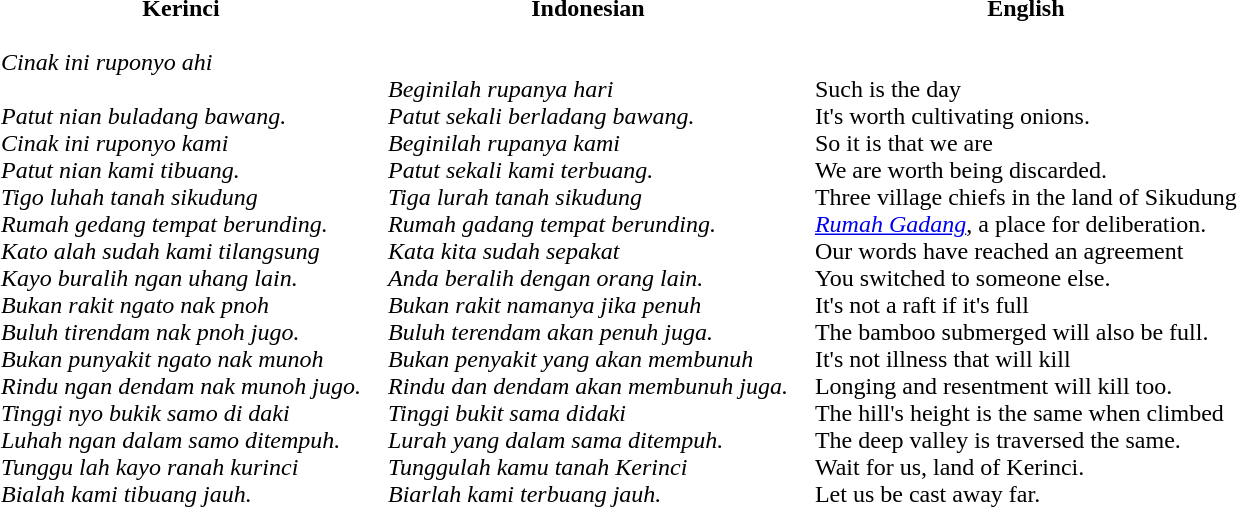<table cellpadding=8>
<tr>
<th>Kerinci</th>
<th>Indonesian</th>
<th>English</th>
</tr>
<tr style="vertical-align:top; white-space:nowrap;">
<td><em>Cinak ini ruponyo ahi</em><br><br><em>Patut nian buladang bawang.</em><br><em>Cinak ini ruponyo kami</em><br>
<em>Patut nian kami tibuang.</em><br><em>Tigo luhah tanah sikudung</em><br>
<em>Rumah gedang tempat berunding.</em><br><em>Kato alah sudah kami tilangsung</em><br>
<em>Kayo buralih ngan uhang lain.</em><br><em>Bukan rakit ngato nak pnoh</em><br>
<em>Buluh tirendam nak pnoh jugo.</em><br><em>Bukan punyakit ngato nak munoh</em><br>
<em>Rindu ngan dendam nak munoh jugo.</em><br><em>Tinggi nyo bukik samo di daki</em><br>
<em>Luhah ngan dalam samo ditempuh.</em><br><em>Tunggu lah kayo ranah kurinci</em><br><em>Bialah kami tibuang jauh.</em><div>
</div></td>
<td><br><em>Beginilah rupanya hari</em><br>
<em>Patut sekali berladang bawang.</em><br><em>Beginilah rupanya kami</em><br>
<em>Patut sekali kami terbuang.</em><br><em>Tiga lurah tanah sikudung</em><br> 
<em>Rumah gadang tempat berunding.</em><br><em>Kata kita sudah sepakat</em><br> 
<em>Anda beralih dengan orang lain.</em><br><em>Bukan rakit namanya jika penuh</em><br>  
<em>Buluh terendam akan penuh juga.</em><br><em>Bukan penyakit yang akan membunuh</em><br>  
<em>Rindu dan dendam akan membunuh juga.</em><br><em>Tinggi bukit sama didaki</em><br>  
<em>Lurah yang dalam sama ditempuh.</em><br><em>Tunggulah kamu tanah Kerinci</em><br>  
<em>Biarlah kami terbuang jauh.</em></td>
<td><br>Such is the day<br>
It's worth cultivating onions.<br>So it is that we are<br>
We are worth being discarded.<br>Three village chiefs in the land of Sikudung<br>
<em><a href='#'>Rumah Gadang</a></em>, a place for deliberation.<br>Our words have reached an agreement<br>
You switched to someone else.<br>It's not a raft if it's full<br>
The bamboo submerged will also be full.<br>It's not illness that will kill<br>
Longing and resentment will kill too.<br>The hill's height is the same when climbed<br>
The deep valley is traversed the same.<br>Wait for us, land of Kerinci.<br>
Let us be cast away far.</td>
</tr>
</table>
